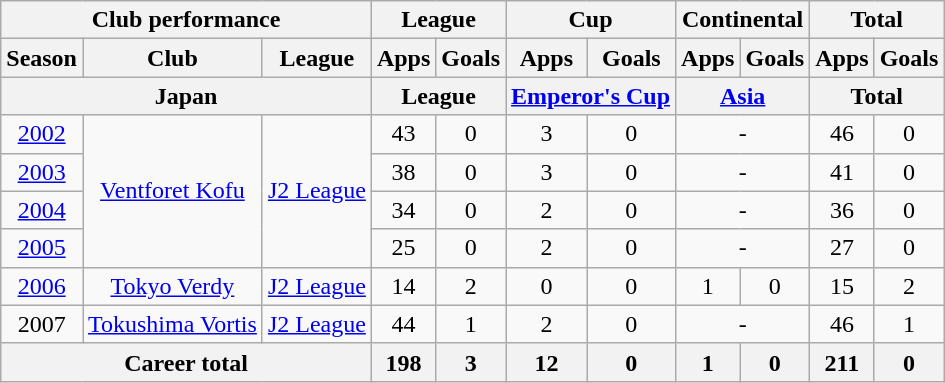<table class="wikitable" style="text-align:center">
<tr>
<th colspan=3>Club performance</th>
<th colspan=2>League</th>
<th colspan=2>Cup</th>
<th colspan=2>Continental</th>
<th colspan=2>Total</th>
</tr>
<tr>
<th>Season</th>
<th>Club</th>
<th>League</th>
<th>Apps</th>
<th>Goals</th>
<th>Apps</th>
<th>Goals</th>
<th>Apps</th>
<th>Goals</th>
<th>Apps</th>
<th>Goals</th>
</tr>
<tr>
<th colspan=3>Japan</th>
<th colspan=2>League</th>
<th colspan=2><a href='#'>Emperor's Cup</a></th>
<th colspan=2><a href='#'>Asia</a></th>
<th colspan=2>Total</th>
</tr>
<tr>
<td><a href='#'>2002</a></td>
<td rowspan="4"><a href='#'>Ventforet Kofu</a></td>
<td rowspan="4"><a href='#'>J2 League</a></td>
<td>43</td>
<td>0</td>
<td>3</td>
<td>0</td>
<td colspan="2">-</td>
<td>46</td>
<td>0</td>
</tr>
<tr>
<td><a href='#'>2003</a></td>
<td>38</td>
<td>0</td>
<td>3</td>
<td>0</td>
<td colspan="2">-</td>
<td>41</td>
<td>0</td>
</tr>
<tr>
<td><a href='#'>2004</a></td>
<td>34</td>
<td>0</td>
<td>2</td>
<td>0</td>
<td colspan="2">-</td>
<td>36</td>
<td>0</td>
</tr>
<tr>
<td><a href='#'>2005</a></td>
<td>25</td>
<td>0</td>
<td>2</td>
<td>0</td>
<td colspan="2">-</td>
<td>27</td>
<td>0</td>
</tr>
<tr>
<td><a href='#'>2006</a></td>
<td><a href='#'>Tokyo Verdy</a></td>
<td><a href='#'>J2 League</a></td>
<td>14</td>
<td>2</td>
<td>0</td>
<td>0</td>
<td>1</td>
<td>0</td>
<td>15</td>
<td>2</td>
</tr>
<tr>
<td>2007</td>
<td><a href='#'>Tokushima Vortis</a></td>
<td><a href='#'>J2 League</a></td>
<td>44</td>
<td>1</td>
<td>2</td>
<td>0</td>
<td colspan="2">-</td>
<td>46</td>
<td>1</td>
</tr>
<tr>
<th colspan=3>Career total</th>
<th>198</th>
<th>3</th>
<th>12</th>
<th>0</th>
<th>1</th>
<th>0</th>
<th>211</th>
<th>0</th>
</tr>
</table>
